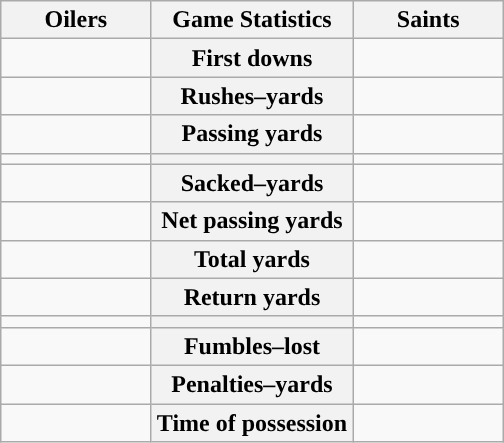<table class="wikitable" style="margin: 1em auto 1em auto">
<tr>
<th style="width:30%;">Oilers</th>
<th style="width:40%;">Game Statistics</th>
<th style="width:30%;">Saints</th>
</tr>
<tr>
<td style="text-align:right;"></td>
<th>First downs</th>
<td></td>
</tr>
<tr>
<td style="text-align:right;"></td>
<th>Rushes–yards</th>
<td></td>
</tr>
<tr>
<td style="text-align:right;"></td>
<th>Passing yards</th>
<td></td>
</tr>
<tr>
<td style="text-align:right;"></td>
<th></th>
<td></td>
</tr>
<tr>
<td style="text-align:right;"></td>
<th>Sacked–yards</th>
<td></td>
</tr>
<tr>
<td style="text-align:right;"></td>
<th>Net passing yards</th>
<td></td>
</tr>
<tr>
<td style="text-align:right;"></td>
<th>Total yards</th>
<td></td>
</tr>
<tr>
<td style="text-align:right;"></td>
<th>Return yards</th>
<td></td>
</tr>
<tr>
<td style="text-align:right;"></td>
<th></th>
<td></td>
</tr>
<tr>
<td style="text-align:right;"></td>
<th>Fumbles–lost</th>
<td></td>
</tr>
<tr>
<td style="text-align:right;"></td>
<th>Penalties–yards</th>
<td></td>
</tr>
<tr>
<td style="text-align:right;"></td>
<th>Time of possession</th>
<td></td>
</tr>
</table>
